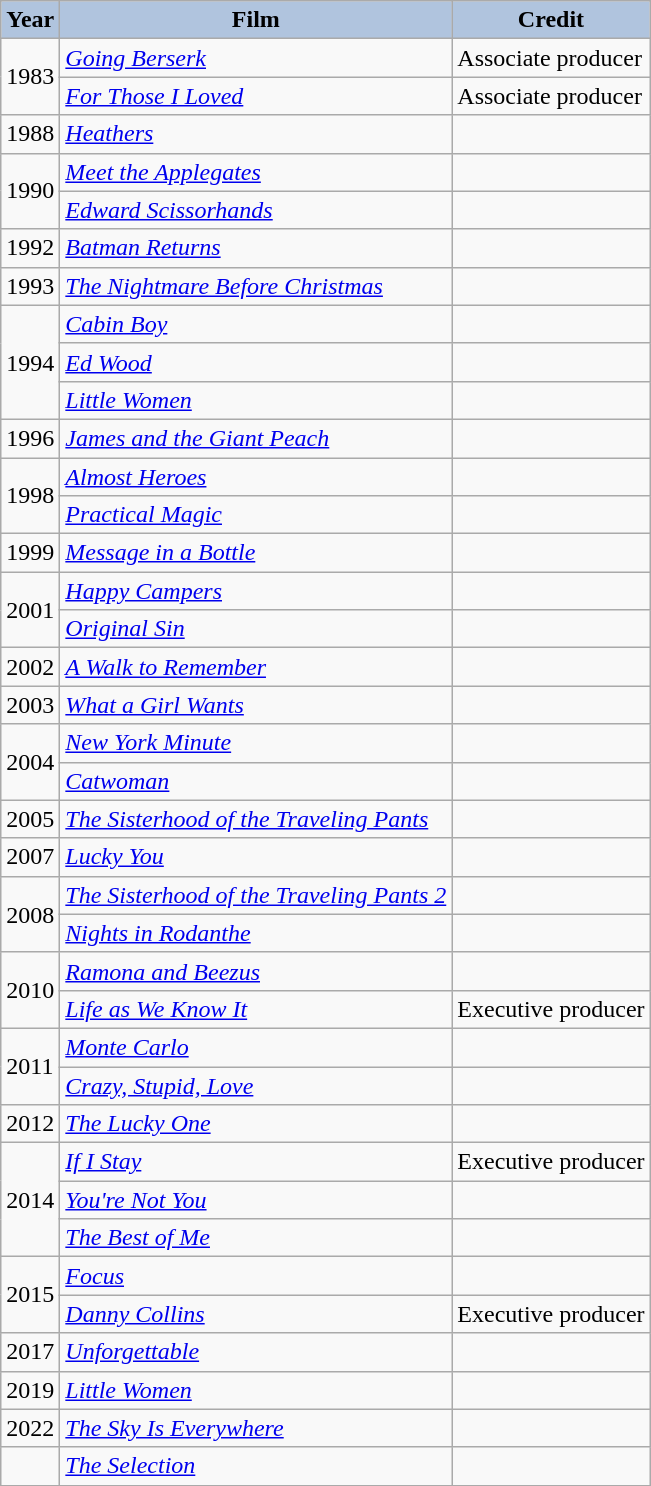<table class="wikitable">
<tr>
<th style="background:#B0C4DE;">Year</th>
<th style="background:#B0C4DE;">Film</th>
<th style="background:#B0C4DE;">Credit</th>
</tr>
<tr>
<td rowspan=2>1983</td>
<td><em><a href='#'>Going Berserk</a></em></td>
<td>Associate producer</td>
</tr>
<tr>
<td><em><a href='#'>For Those I Loved</a></em></td>
<td>Associate producer</td>
</tr>
<tr>
<td>1988</td>
<td><em><a href='#'>Heathers</a></em></td>
<td></td>
</tr>
<tr>
<td rowspan=2>1990</td>
<td><em><a href='#'>Meet the Applegates</a></em></td>
<td></td>
</tr>
<tr>
<td><em><a href='#'>Edward Scissorhands</a></em></td>
<td></td>
</tr>
<tr>
<td>1992</td>
<td><em><a href='#'>Batman Returns</a></em></td>
<td></td>
</tr>
<tr>
<td>1993</td>
<td><em><a href='#'>The Nightmare Before Christmas</a></em></td>
<td></td>
</tr>
<tr>
<td rowspan=3>1994</td>
<td><em><a href='#'>Cabin Boy</a></em></td>
<td></td>
</tr>
<tr>
<td><em><a href='#'>Ed Wood</a></em></td>
<td></td>
</tr>
<tr>
<td><em><a href='#'>Little Women</a></em></td>
<td></td>
</tr>
<tr>
<td>1996</td>
<td><em><a href='#'>James and the Giant Peach</a></em></td>
<td></td>
</tr>
<tr>
<td rowspan=2>1998</td>
<td><em><a href='#'>Almost Heroes</a></em></td>
<td></td>
</tr>
<tr>
<td><em><a href='#'>Practical Magic</a></em></td>
<td></td>
</tr>
<tr>
<td>1999</td>
<td><em><a href='#'>Message in a Bottle</a></em></td>
<td></td>
</tr>
<tr>
<td rowspan=2>2001</td>
<td><em><a href='#'>Happy Campers</a></em></td>
<td></td>
</tr>
<tr>
<td><em><a href='#'>Original Sin</a></em></td>
<td></td>
</tr>
<tr>
<td>2002</td>
<td><em><a href='#'>A Walk to Remember</a></em></td>
<td></td>
</tr>
<tr>
<td>2003</td>
<td><em><a href='#'>What a Girl Wants</a></em></td>
<td></td>
</tr>
<tr>
<td rowspan=2>2004</td>
<td><em><a href='#'>New York Minute</a></em></td>
<td></td>
</tr>
<tr>
<td><em><a href='#'>Catwoman</a></em></td>
<td></td>
</tr>
<tr>
<td>2005</td>
<td><em><a href='#'>The Sisterhood of the Traveling Pants</a></em></td>
<td></td>
</tr>
<tr>
<td>2007</td>
<td><em><a href='#'>Lucky You</a></em></td>
<td></td>
</tr>
<tr>
<td rowspan=2>2008</td>
<td><em><a href='#'>The Sisterhood of the Traveling Pants 2</a></em></td>
<td></td>
</tr>
<tr>
<td><em><a href='#'>Nights in Rodanthe</a></em></td>
<td></td>
</tr>
<tr>
<td rowspan=2>2010</td>
<td><em><a href='#'>Ramona and Beezus</a></em></td>
<td></td>
</tr>
<tr>
<td><em><a href='#'>Life as We Know It</a></em></td>
<td>Executive producer</td>
</tr>
<tr>
<td rowspan=2>2011</td>
<td><em><a href='#'>Monte Carlo</a></em></td>
<td></td>
</tr>
<tr>
<td><em><a href='#'>Crazy, Stupid, Love</a></em></td>
<td></td>
</tr>
<tr>
<td>2012</td>
<td><em><a href='#'>The Lucky One</a></em></td>
<td></td>
</tr>
<tr>
<td rowspan=3>2014</td>
<td><em><a href='#'>If I Stay</a></em></td>
<td>Executive producer</td>
</tr>
<tr>
<td><em><a href='#'>You're Not You</a></em></td>
<td></td>
</tr>
<tr>
<td><em><a href='#'>The Best of Me</a></em></td>
<td></td>
</tr>
<tr>
<td rowspan=2>2015</td>
<td><em><a href='#'>Focus</a></em></td>
<td></td>
</tr>
<tr>
<td><em><a href='#'>Danny Collins</a></em></td>
<td>Executive producer</td>
</tr>
<tr>
<td>2017</td>
<td><em><a href='#'>Unforgettable</a></em></td>
<td></td>
</tr>
<tr>
<td>2019</td>
<td><em><a href='#'>Little Women</a></em></td>
<td></td>
</tr>
<tr>
<td>2022</td>
<td><em><a href='#'>The Sky Is Everywhere</a></em></td>
<td></td>
</tr>
<tr>
<td style="text-align:center;"></td>
<td><em><a href='#'>The Selection</a></em></td>
<td></td>
</tr>
</table>
